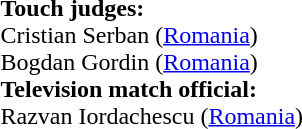<table style="width:100%">
<tr>
<td><br><strong>Touch judges:</strong>
<br>Cristian Serban (<a href='#'>Romania</a>)
<br>Bogdan Gordin (<a href='#'>Romania</a>)
<br><strong>Television match official:</strong>
<br>Razvan Iordachescu (<a href='#'>Romania</a>)</td>
</tr>
</table>
